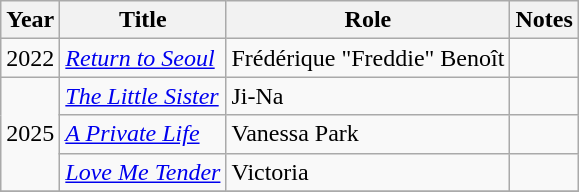<table class="wikitable sortable">
<tr>
<th>Year</th>
<th>Title</th>
<th>Role</th>
<th class="unsortable">Notes</th>
</tr>
<tr>
<td>2022</td>
<td><em><a href='#'>Return to Seoul</a></em></td>
<td>Frédérique "Freddie" Benoît</td>
<td></td>
</tr>
<tr>
<td rowspan="3">2025</td>
<td><em><a href='#'>The Little Sister</a></em></td>
<td>Ji-Na</td>
<td></td>
</tr>
<tr>
<td><em><a href='#'>A Private Life</a></em></td>
<td>Vanessa Park</td>
<td></td>
</tr>
<tr>
<td><em><a href='#'>Love Me Tender</a></em></td>
<td>Victoria</td>
<td></td>
</tr>
<tr>
</tr>
</table>
